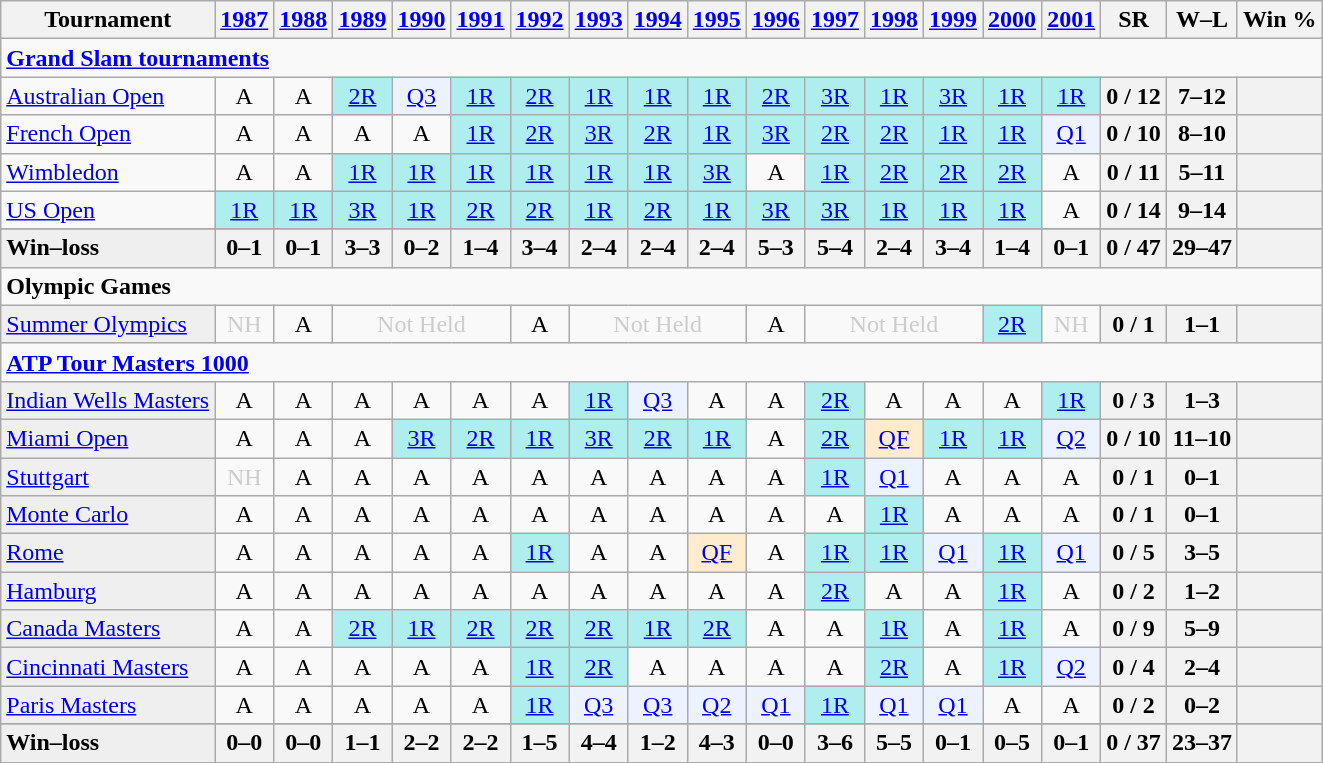<table class=wikitable style=text-align:center>
<tr>
<th>Tournament</th>
<th><a href='#'>1987</a></th>
<th><a href='#'>1988</a></th>
<th><a href='#'>1989</a></th>
<th><a href='#'>1990</a></th>
<th><a href='#'>1991</a></th>
<th><a href='#'>1992</a></th>
<th><a href='#'>1993</a></th>
<th><a href='#'>1994</a></th>
<th><a href='#'>1995</a></th>
<th><a href='#'>1996</a></th>
<th><a href='#'>1997</a></th>
<th><a href='#'>1998</a></th>
<th><a href='#'>1999</a></th>
<th><a href='#'>2000</a></th>
<th><a href='#'>2001</a></th>
<th>SR</th>
<th>W–L</th>
<th>Win %</th>
</tr>
<tr>
<td colspan=25 style=text-align:left><a href='#'><strong>Grand Slam tournaments</strong></a></td>
</tr>
<tr>
<td align=left><a href='#'>Australian Open</a></td>
<td>A</td>
<td>A</td>
<td style=background:#afeeee><a href='#'>2R</a></td>
<td style=background:#ecf2ff><a href='#'>Q3</a></td>
<td style=background:#afeeee><a href='#'>1R</a></td>
<td style=background:#afeeee><a href='#'>2R</a></td>
<td style=background:#afeeee><a href='#'>1R</a></td>
<td style=background:#afeeee><a href='#'>1R</a></td>
<td style=background:#afeeee><a href='#'>1R</a></td>
<td style=background:#afeeee><a href='#'>2R</a></td>
<td style=background:#afeeee><a href='#'>3R</a></td>
<td style=background:#afeeee><a href='#'>1R</a></td>
<td style=background:#afeeee><a href='#'>3R</a></td>
<td style=background:#afeeee><a href='#'>1R</a></td>
<td style=background:#afeeee><a href='#'>1R</a></td>
<th>0 / 12</th>
<th>7–12</th>
<th></th>
</tr>
<tr>
<td align=left><a href='#'>French Open</a></td>
<td>A</td>
<td>A</td>
<td>A</td>
<td>A</td>
<td style=background:#afeeee><a href='#'>1R</a></td>
<td style=background:#afeeee><a href='#'>2R</a></td>
<td style=background:#afeeee><a href='#'>3R</a></td>
<td style=background:#afeeee><a href='#'>2R</a></td>
<td style=background:#afeeee><a href='#'>1R</a></td>
<td style=background:#afeeee><a href='#'>3R</a></td>
<td style=background:#afeeee><a href='#'>2R</a></td>
<td style=background:#afeeee><a href='#'>2R</a></td>
<td style=background:#afeeee><a href='#'>1R</a></td>
<td style=background:#afeeee><a href='#'>1R</a></td>
<td style=background:#ecf2ff><a href='#'>Q1</a></td>
<th>0 / 10</th>
<th>8–10</th>
<th></th>
</tr>
<tr>
<td align=left><a href='#'>Wimbledon</a></td>
<td>A</td>
<td>A</td>
<td style=background:#afeeee><a href='#'>1R</a></td>
<td style=background:#afeeee><a href='#'>1R</a></td>
<td style=background:#afeeee><a href='#'>1R</a></td>
<td style=background:#afeeee><a href='#'>1R</a></td>
<td style=background:#afeeee><a href='#'>1R</a></td>
<td style=background:#afeeee><a href='#'>1R</a></td>
<td style=background:#afeeee><a href='#'>3R</a></td>
<td>A</td>
<td style=background:#afeeee><a href='#'>1R</a></td>
<td style=background:#afeeee><a href='#'>2R</a></td>
<td style=background:#afeeee><a href='#'>2R</a></td>
<td style=background:#afeeee><a href='#'>2R</a></td>
<td>A</td>
<th>0 / 11</th>
<th>5–11</th>
<th></th>
</tr>
<tr>
<td align=left><a href='#'>US Open</a></td>
<td style=background:#afeeee><a href='#'>1R</a></td>
<td style=background:#afeeee><a href='#'>1R</a></td>
<td style=background:#afeeee><a href='#'>3R</a></td>
<td style=background:#afeeee><a href='#'>1R</a></td>
<td style=background:#afeeee><a href='#'>2R</a></td>
<td style=background:#afeeee><a href='#'>2R</a></td>
<td style=background:#afeeee><a href='#'>1R</a></td>
<td style=background:#afeeee><a href='#'>2R</a></td>
<td style=background:#afeeee><a href='#'>1R</a></td>
<td style=background:#afeeee><a href='#'>3R</a></td>
<td style=background:#afeeee><a href='#'>3R</a></td>
<td style=background:#afeeee><a href='#'>1R</a></td>
<td style=background:#afeeee><a href='#'>1R</a></td>
<td style=background:#afeeee><a href='#'>1R</a></td>
<td>A</td>
<th>0 / 14</th>
<th>9–14</th>
<th></th>
</tr>
<tr>
</tr>
<tr style=font-weight:bold;background:#efefef>
<td style=text-align:left>Win–loss</td>
<th>0–1</th>
<th>0–1</th>
<th>3–3</th>
<th>0–2</th>
<th>1–4</th>
<th>3–4</th>
<th>2–4</th>
<th>2–4</th>
<th>2–4</th>
<th>5–3</th>
<th>5–4</th>
<th>2–4</th>
<th>3–4</th>
<th>1–4</th>
<th>0–1</th>
<th>0 / 47</th>
<th>29–47</th>
<th></th>
</tr>
<tr>
<td colspan=22 align=left><strong>Olympic Games</strong></td>
</tr>
<tr>
<td style=background:#EFEFEF align=left><a href='#'>Summer Olympics</a></td>
<td colspan=1 style=color:#cccccc>NH</td>
<td>A</td>
<td colspan=3 style=color:#cccccc>Not Held</td>
<td>A</td>
<td colspan=3 style=color:#cccccc>Not Held</td>
<td>A</td>
<td colspan=3 style=color:#cccccc>Not Held</td>
<td style=background:#afeeee><a href='#'>2R</a></td>
<td colspan=1 style=color:#cccccc>NH</td>
<th>0 / 1</th>
<th>1–1</th>
<th></th>
</tr>
<tr>
<td colspan=25 style=text-align:left><strong><a href='#'>ATP Tour Masters 1000</a></strong></td>
</tr>
<tr>
<td bgcolor=efefef align=left><a href='#'>Indian Wells Masters</a></td>
<td>A</td>
<td>A</td>
<td>A</td>
<td>A</td>
<td>A</td>
<td>A</td>
<td bgcolor=afeeee><a href='#'>1R</a></td>
<td bgcolor=ecf2ff><a href='#'>Q3</a></td>
<td>A</td>
<td>A</td>
<td bgcolor=afeeee><a href='#'>2R</a></td>
<td>A</td>
<td>A</td>
<td>A</td>
<td bgcolor=afeeee><a href='#'>1R</a></td>
<th>0 / 3</th>
<th>1–3</th>
<th></th>
</tr>
<tr>
<td bgcolor=efefef align=left><a href='#'>Miami Open</a></td>
<td>A</td>
<td>A</td>
<td>A</td>
<td bgcolor=afeeee><a href='#'>3R</a></td>
<td bgcolor=afeeee><a href='#'>2R</a></td>
<td bgcolor=afeeee><a href='#'>1R</a></td>
<td bgcolor=afeeee><a href='#'>3R</a></td>
<td bgcolor=afeeee><a href='#'>2R</a></td>
<td bgcolor=afeeee><a href='#'>1R</a></td>
<td>A</td>
<td bgcolor=afeeee><a href='#'>2R</a></td>
<td bgcolor=ffebcd><a href='#'>QF</a></td>
<td bgcolor=afeeee><a href='#'>1R</a></td>
<td bgcolor=afeeee><a href='#'>1R</a></td>
<td bgcolor=ecf2ff><a href='#'>Q2</a></td>
<th>0 / 10</th>
<th>11–10</th>
<th></th>
</tr>
<tr>
<td bgcolor=efefef align=left><a href='#'>Stuttgart</a></td>
<td colspan=1 style=color:#cccccc>NH</td>
<td>A</td>
<td>A</td>
<td>A</td>
<td>A</td>
<td>A</td>
<td>A</td>
<td>A</td>
<td>A</td>
<td>A</td>
<td bgcolor=afeeee><a href='#'>1R</a></td>
<td bgcolor=ecf2ff><a href='#'>Q1</a></td>
<td>A</td>
<td>A</td>
<td>A</td>
<th>0 / 1</th>
<th>0–1</th>
<th></th>
</tr>
<tr>
<td bgcolor=efefef align=left><a href='#'>Monte Carlo</a></td>
<td>A</td>
<td>A</td>
<td>A</td>
<td>A</td>
<td>A</td>
<td>A</td>
<td>A</td>
<td>A</td>
<td>A</td>
<td>A</td>
<td>A</td>
<td bgcolor=afeeee><a href='#'>1R</a></td>
<td>A</td>
<td>A</td>
<td>A</td>
<th>0 / 1</th>
<th>0–1</th>
<th></th>
</tr>
<tr>
<td bgcolor=efefef align=left><a href='#'>Rome</a></td>
<td>A</td>
<td>A</td>
<td>A</td>
<td>A</td>
<td>A</td>
<td bgcolor=afeeee><a href='#'>1R</a></td>
<td>A</td>
<td>A</td>
<td bgcolor=ffebcd><a href='#'>QF</a></td>
<td>A</td>
<td bgcolor=afeeee><a href='#'>1R</a></td>
<td bgcolor=afeeee><a href='#'>1R</a></td>
<td bgcolor=ecf2ff><a href='#'>Q1</a></td>
<td bgcolor=afeeee><a href='#'>1R</a></td>
<td bgcolor=ecf2ff><a href='#'>Q1</a></td>
<th>0 / 5</th>
<th>3–5</th>
<th></th>
</tr>
<tr>
<td bgcolor=efefef align=left><a href='#'>Hamburg</a></td>
<td>A</td>
<td>A</td>
<td>A</td>
<td>A</td>
<td>A</td>
<td>A</td>
<td>A</td>
<td>A</td>
<td>A</td>
<td>A</td>
<td bgcolor=afeeee><a href='#'>2R</a></td>
<td>A</td>
<td>A</td>
<td bgcolor=afeeee><a href='#'>1R</a></td>
<td>A</td>
<th>0 / 2</th>
<th>1–2</th>
<th></th>
</tr>
<tr>
<td bgcolor=efefef align=left><a href='#'>Canada Masters</a></td>
<td>A</td>
<td>A</td>
<td bgcolor=afeeee><a href='#'>2R</a></td>
<td bgcolor=afeeee><a href='#'>1R</a></td>
<td bgcolor=afeeee><a href='#'>2R</a></td>
<td bgcolor=afeeee><a href='#'>2R</a></td>
<td bgcolor=afeeee><a href='#'>2R</a></td>
<td bgcolor=afeeee><a href='#'>1R</a></td>
<td bgcolor=afeeee><a href='#'>2R</a></td>
<td>A</td>
<td>A</td>
<td bgcolor=afeeee><a href='#'>1R</a></td>
<td>A</td>
<td bgcolor=afeeee><a href='#'>1R</a></td>
<td>A</td>
<th>0 / 9</th>
<th>5–9</th>
<th></th>
</tr>
<tr>
<td bgcolor=efefef align=left><a href='#'>Cincinnati Masters</a></td>
<td>A</td>
<td>A</td>
<td>A</td>
<td>A</td>
<td>A</td>
<td bgcolor=afeeee><a href='#'>1R</a></td>
<td bgcolor=afeeee><a href='#'>2R</a></td>
<td>A</td>
<td>A</td>
<td>A</td>
<td>A</td>
<td bgcolor=afeeee><a href='#'>2R</a></td>
<td>A</td>
<td bgcolor=afeeee><a href='#'>1R</a></td>
<td bgcolor=ecf2ff><a href='#'>Q2</a></td>
<th>0 / 4</th>
<th>2–4</th>
<th></th>
</tr>
<tr>
<td bgcolor=efefef align=left><a href='#'>Paris Masters</a></td>
<td>A</td>
<td>A</td>
<td>A</td>
<td>A</td>
<td>A</td>
<td bgcolor=afeeee><a href='#'>1R</a></td>
<td bgcolor=ecf2ff><a href='#'>Q3</a></td>
<td bgcolor=ecf2ff><a href='#'>Q3</a></td>
<td bgcolor=ecf2ff><a href='#'>Q2</a></td>
<td bgcolor=ecf2ff><a href='#'>Q1</a></td>
<td bgcolor=afeeee><a href='#'>1R</a></td>
<td bgcolor=ecf2ff><a href='#'>Q1</a></td>
<td bgcolor=ecf2ff><a href='#'>Q1</a></td>
<td>A</td>
<td>A</td>
<th>0 / 2</th>
<th>0–2</th>
<th></th>
</tr>
<tr>
</tr>
<tr style=font-weight:bold;background:#efefef>
<td style=text-align:left>Win–loss</td>
<th>0–0</th>
<th>0–0</th>
<th>1–1</th>
<th>2–2</th>
<th>2–2</th>
<th>1–5</th>
<th>4–4</th>
<th>1–2</th>
<th>4–3</th>
<th>0–0</th>
<th>3–6</th>
<th>5–5</th>
<th>0–1</th>
<th>0–5</th>
<th>0–1</th>
<th>0 / 37</th>
<th>23–37</th>
<th></th>
</tr>
</table>
